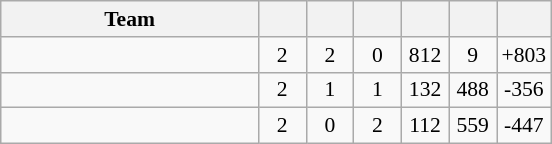<table class="wikitable" style="text-align: center; font-size: 90%;">
<tr>
<th width=165>Team</th>
<th width=25></th>
<th width=25></th>
<th width=25></th>
<th width=25></th>
<th width=25></th>
<th width=25></th>
</tr>
<tr>
<td style="text-align:left;"></td>
<td>2</td>
<td>2</td>
<td>0</td>
<td>812</td>
<td>9</td>
<td>+803</td>
</tr>
<tr>
<td style="text-align:left;"></td>
<td>2</td>
<td>1</td>
<td>1</td>
<td>132</td>
<td>488</td>
<td>-356</td>
</tr>
<tr>
<td style="text-align:left;"></td>
<td>2</td>
<td>0</td>
<td>2</td>
<td>112</td>
<td>559</td>
<td>-447</td>
</tr>
</table>
